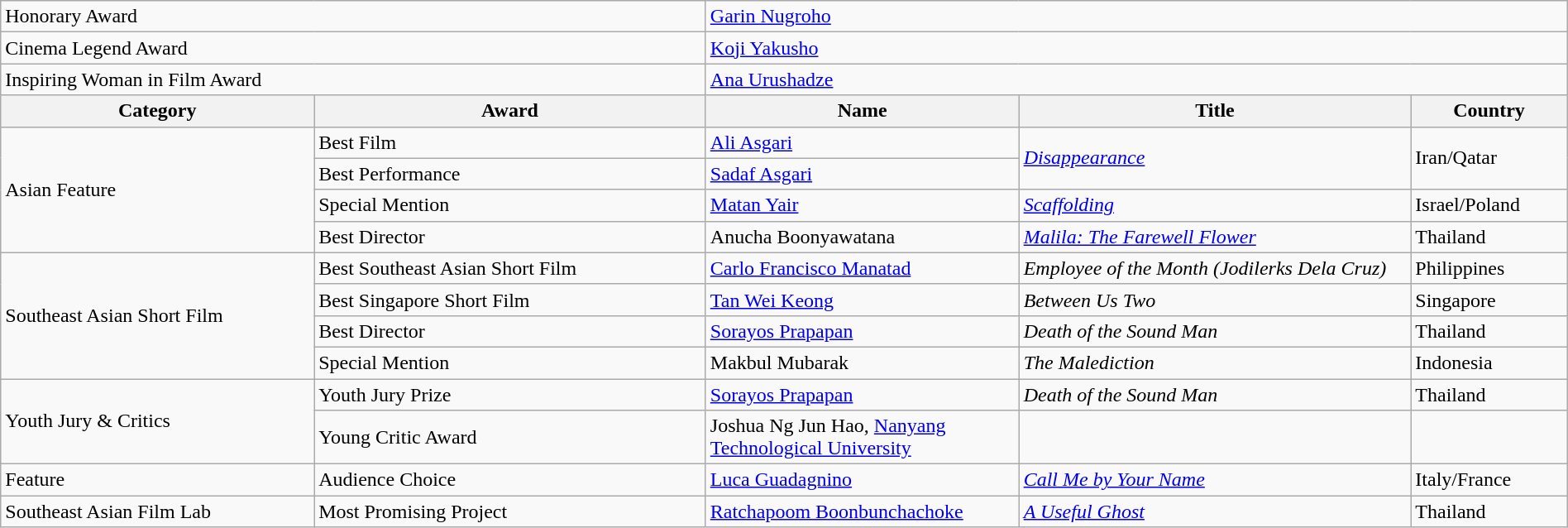<table class="wikitable" width="100%">
<tr>
<td colspan="2">Honorary Award</td>
<td colspan="3"><a href='#'>Garin Nugroho</a></td>
</tr>
<tr>
<td colspan="2">Cinema Legend Award</td>
<td colspan="3"><a href='#'>Koji Yakusho</a></td>
</tr>
<tr>
<td colspan="2">Inspiring Woman in Film Award</td>
<td colspan="3"><a href='#'>Ana Urushadze</a></td>
</tr>
<tr>
<th width="20%" scope="col">Category</th>
<th width="25%" scope="col">Award</th>
<th width="20%" scope="col">Name</th>
<th width="25%" scope="col">Title</th>
<th width="10%" scope="col">Country</th>
</tr>
<tr>
<td rowspan="4">Asian Feature</td>
<td>Best Film</td>
<td><a href='#'>Ali Asgari</a></td>
<td rowspan="2"><em><a href='#'>Disappearance</a></em></td>
<td rowspan="2">Iran/Qatar</td>
</tr>
<tr>
<td>Best Performance</td>
<td><a href='#'>Sadaf Asgari</a></td>
</tr>
<tr>
<td>Special Mention</td>
<td><a href='#'>Matan Yair</a></td>
<td><em><a href='#'>Scaffolding</a></em></td>
<td>Israel/Poland</td>
</tr>
<tr>
<td>Best Director</td>
<td>Anucha Boonyawatana</td>
<td><em><a href='#'>Malila: The Farewell Flower</a></em></td>
<td>Thailand</td>
</tr>
<tr>
<td rowspan="4">Southeast Asian Short Film</td>
<td>Best Southeast Asian Short Film</td>
<td><a href='#'>Carlo Francisco Manatad</a></td>
<td><em>Employee of the Month (Jodilerks Dela Cruz)</em></td>
<td>Philippines</td>
</tr>
<tr>
<td>Best Singapore Short Film</td>
<td><a href='#'>Tan Wei Keong</a></td>
<td><em>Between Us Two</em></td>
<td>Singapore</td>
</tr>
<tr>
<td>Best Director</td>
<td><a href='#'>Sorayos Prapapan</a></td>
<td><em>Death of the Sound Man</em></td>
<td>Thailand</td>
</tr>
<tr>
<td>Special Mention</td>
<td>Makbul Mubarak</td>
<td><em>The Malediction</em></td>
<td>Indonesia</td>
</tr>
<tr>
<td rowspan="2">Youth Jury & Critics</td>
<td>Youth Jury Prize</td>
<td><a href='#'>Sorayos Prapapan</a></td>
<td><em>Death of the Sound Man</em></td>
<td>Thailand</td>
</tr>
<tr>
<td>Young Critic Award</td>
<td>Joshua Ng Jun Hao, <a href='#'>Nanyang Technological University</a></td>
<td></td>
<td></td>
</tr>
<tr>
<td>Feature</td>
<td>Audience Choice</td>
<td><a href='#'>Luca Guadagnino</a></td>
<td><em><a href='#'>Call Me by Your Name</a></em></td>
<td>Italy/France</td>
</tr>
<tr>
<td>Southeast Asian Film Lab</td>
<td>Most Promising Project</td>
<td><a href='#'>Ratchapoom Boonbunchachoke</a></td>
<td><em><a href='#'>A Useful Ghost</a></em></td>
<td>Thailand</td>
</tr>
</table>
